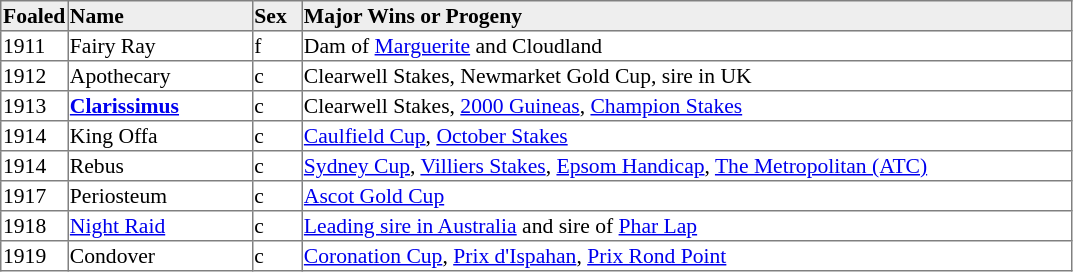<table border="1" cellpadding="1" style="border-collapse: collapse; font-size:90%">
<tr style="background:#eee;">
<td style="width:35px;"><strong>Foaled</strong></td>
<td style="width:120px;"><strong>Name</strong></td>
<td style="width:30px;"><strong>Sex</strong></td>
<td style="width:510px;"><strong>Major Wins or Progeny</strong></td>
</tr>
<tr>
<td>1911</td>
<td>Fairy Ray</td>
<td>f</td>
<td>Dam of <a href='#'>Marguerite</a> and Cloudland</td>
</tr>
<tr>
<td>1912</td>
<td>Apothecary</td>
<td>c</td>
<td>Clearwell Stakes, Newmarket Gold Cup, sire in UK</td>
</tr>
<tr>
<td>1913</td>
<td><strong><a href='#'>Clarissimus</a></strong></td>
<td>c</td>
<td>Clearwell Stakes, <a href='#'>2000 Guineas</a>, <a href='#'>Champion Stakes</a></td>
</tr>
<tr>
<td>1914</td>
<td>King Offa</td>
<td>c</td>
<td><a href='#'>Caulfield Cup</a>, <a href='#'>October Stakes</a></td>
</tr>
<tr>
<td>1914</td>
<td>Rebus</td>
<td>c</td>
<td><a href='#'>Sydney Cup</a>, <a href='#'>Villiers Stakes</a>, <a href='#'>Epsom Handicap</a>, <a href='#'>The Metropolitan (ATC)</a></td>
</tr>
<tr>
<td>1917</td>
<td>Periosteum</td>
<td>c</td>
<td><a href='#'>Ascot Gold Cup</a></td>
</tr>
<tr>
<td>1918</td>
<td><a href='#'>Night Raid</a></td>
<td>c</td>
<td><a href='#'>Leading sire in Australia</a> and sire of <a href='#'>Phar Lap</a></td>
</tr>
<tr>
<td>1919</td>
<td>Condover</td>
<td>c</td>
<td><a href='#'>Coronation Cup</a>, <a href='#'>Prix d'Ispahan</a>, <a href='#'>Prix Rond Point</a></td>
</tr>
</table>
